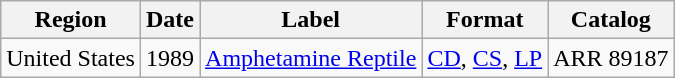<table class="wikitable">
<tr>
<th>Region</th>
<th>Date</th>
<th>Label</th>
<th>Format</th>
<th>Catalog</th>
</tr>
<tr>
<td>United States</td>
<td>1989</td>
<td><a href='#'>Amphetamine Reptile</a></td>
<td><a href='#'>CD</a>, <a href='#'>CS</a>, <a href='#'>LP</a></td>
<td>ARR 89187</td>
</tr>
</table>
